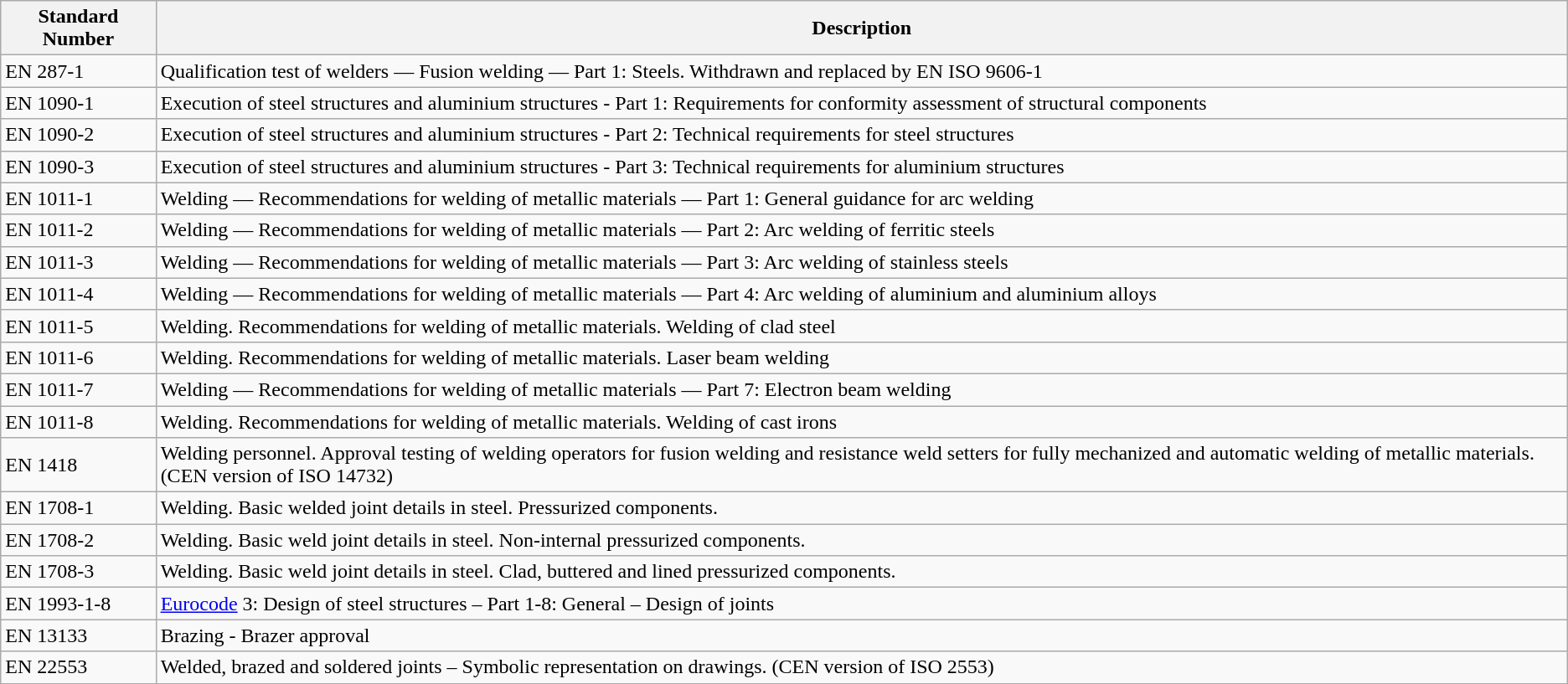<table class="wikitable sortable">
<tr>
<th>Standard Number</th>
<th>Description</th>
</tr>
<tr>
<td>EN 287-1</td>
<td>Qualification test of welders — Fusion welding — Part 1: Steels. Withdrawn and replaced by EN ISO 9606-1  </td>
</tr>
<tr>
<td>EN 1090-1</td>
<td>Execution of steel structures and aluminium structures - Part 1: Requirements for conformity assessment of structural components</td>
</tr>
<tr>
<td>EN 1090-2</td>
<td>Execution of steel structures and aluminium structures - Part 2: Technical requirements for steel structures</td>
</tr>
<tr>
<td>EN 1090-3</td>
<td>Execution of steel structures and aluminium structures - Part 3: Technical requirements for aluminium structures</td>
</tr>
<tr>
<td>EN 1011-1</td>
<td>Welding — Recommendations for welding of metallic materials — Part 1: General guidance for arc welding</td>
</tr>
<tr>
<td>EN 1011-2</td>
<td>Welding — Recommendations for welding of metallic materials — Part 2: Arc welding of ferritic steels</td>
</tr>
<tr>
<td>EN 1011-3</td>
<td>Welding — Recommendations for welding of metallic materials — Part 3: Arc welding of stainless steels</td>
</tr>
<tr>
<td>EN 1011-4</td>
<td>Welding — Recommendations for welding of metallic materials — Part 4: Arc welding of aluminium and aluminium alloys</td>
</tr>
<tr>
<td>EN 1011-5</td>
<td>Welding. Recommendations for welding of metallic materials. Welding of clad steel</td>
</tr>
<tr>
<td>EN 1011-6</td>
<td>Welding. Recommendations for welding of metallic materials. Laser beam welding</td>
</tr>
<tr>
<td>EN 1011-7</td>
<td>Welding — Recommendations for welding of metallic materials — Part 7: Electron beam welding</td>
</tr>
<tr>
<td>EN 1011-8</td>
<td>Welding. Recommendations for welding of metallic materials. Welding of cast irons</td>
</tr>
<tr>
<td>EN 1418</td>
<td>Welding personnel. Approval testing of welding operators for fusion welding and resistance weld setters for fully mechanized and automatic welding of metallic materials. (CEN version of ISO 14732)</td>
</tr>
<tr>
<td>EN 1708-1</td>
<td>Welding. Basic welded joint details in steel. Pressurized components.</td>
</tr>
<tr>
<td>EN 1708-2</td>
<td>Welding. Basic weld joint details in steel. Non-internal pressurized components.</td>
</tr>
<tr>
<td>EN 1708-3</td>
<td>Welding. Basic weld joint details in steel. Clad, buttered and lined pressurized components.</td>
</tr>
<tr>
<td>EN 1993-1-8</td>
<td><a href='#'>Eurocode</a> 3: Design of steel structures – Part 1-8: General – Design of joints</td>
</tr>
<tr>
<td>EN 13133</td>
<td>Brazing - Brazer approval</td>
</tr>
<tr>
<td>EN 22553</td>
<td>Welded, brazed and soldered joints – Symbolic representation on drawings. (CEN version of ISO 2553)</td>
</tr>
</table>
